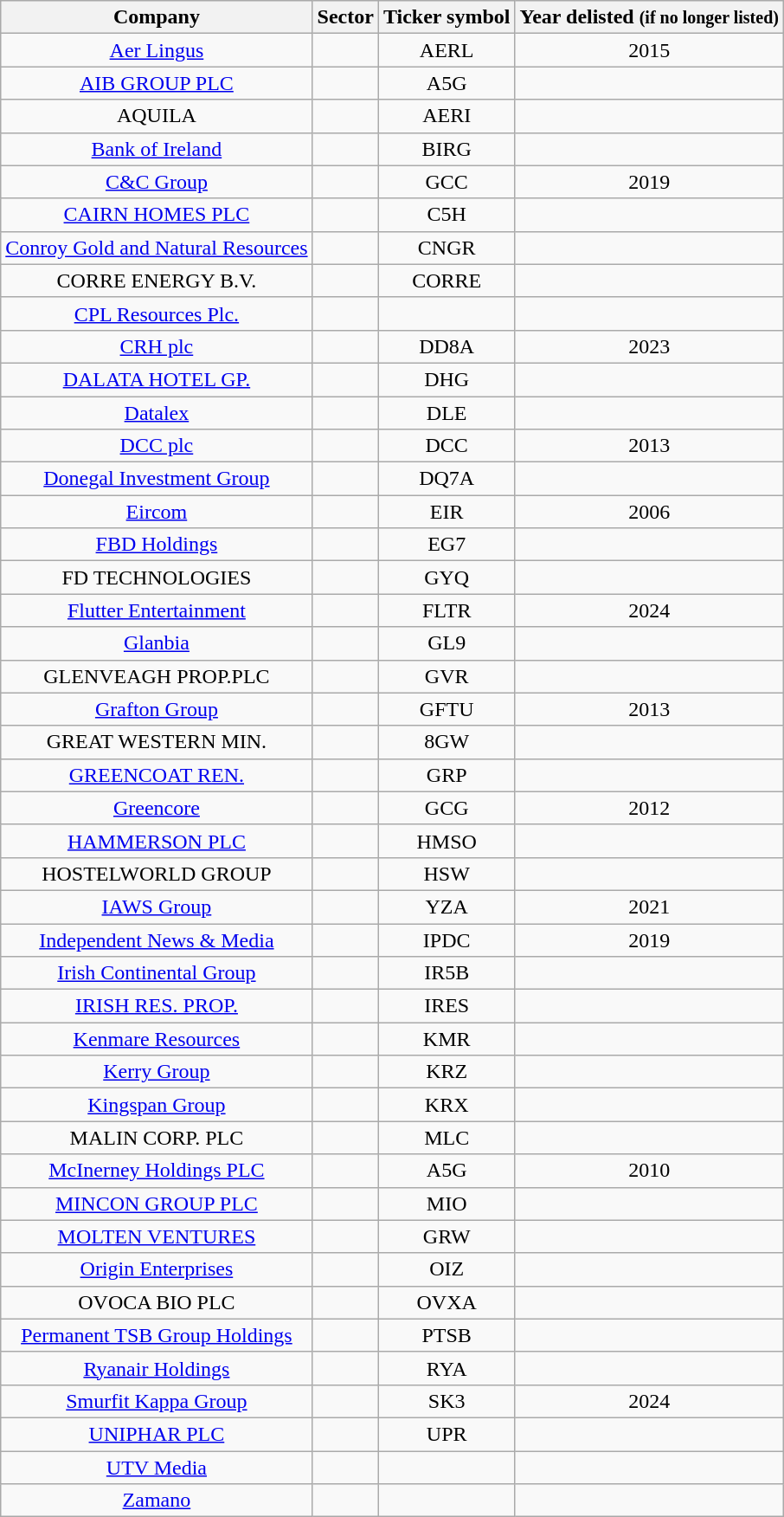<table class="wikitable sortable" style="text-align: center;" cellpadding=2 cellspacing=2>
<tr>
<th>Company</th>
<th>Sector</th>
<th>Ticker symbol</th>
<th>Year delisted <small>(if no longer listed)</small></th>
</tr>
<tr>
<td><a href='#'>Aer Lingus</a></td>
<td></td>
<td>AERL</td>
<td>2015</td>
</tr>
<tr>
<td><a href='#'>AIB GROUP PLC</a></td>
<td></td>
<td>A5G</td>
<td></td>
</tr>
<tr>
<td>AQUILA</td>
<td></td>
<td>AERI</td>
<td></td>
</tr>
<tr>
<td><a href='#'>Bank of Ireland</a></td>
<td></td>
<td>BIRG</td>
<td></td>
</tr>
<tr>
<td><a href='#'>C&C Group</a></td>
<td></td>
<td>GCC</td>
<td>2019</td>
</tr>
<tr>
<td><a href='#'>CAIRN HOMES PLC</a></td>
<td></td>
<td>C5H</td>
<td></td>
</tr>
<tr>
<td><a href='#'>Conroy Gold and Natural Resources</a></td>
<td></td>
<td>CNGR</td>
<td></td>
</tr>
<tr>
<td>CORRE ENERGY B.V.</td>
<td></td>
<td>CORRE</td>
<td></td>
</tr>
<tr>
<td><a href='#'>CPL Resources Plc.</a></td>
<td></td>
<td></td>
<td></td>
</tr>
<tr>
<td><a href='#'>CRH plc</a></td>
<td></td>
<td>DD8A</td>
<td>2023</td>
</tr>
<tr>
<td><a href='#'>DALATA HOTEL GP.</a></td>
<td></td>
<td>DHG</td>
<td></td>
</tr>
<tr>
<td><a href='#'>Datalex</a></td>
<td></td>
<td>DLE</td>
<td></td>
</tr>
<tr>
<td><a href='#'>DCC plc</a></td>
<td></td>
<td>DCC</td>
<td>2013</td>
</tr>
<tr>
<td><a href='#'>Donegal Investment Group</a></td>
<td></td>
<td>DQ7A</td>
<td></td>
</tr>
<tr>
<td><a href='#'>Eircom</a></td>
<td></td>
<td>EIR</td>
<td>2006</td>
</tr>
<tr>
<td><a href='#'>FBD Holdings</a></td>
<td></td>
<td>EG7</td>
<td></td>
</tr>
<tr>
<td>FD TECHNOLOGIES</td>
<td></td>
<td>GYQ</td>
<td></td>
</tr>
<tr>
<td><a href='#'>Flutter Entertainment</a></td>
<td></td>
<td>FLTR</td>
<td>2024</td>
</tr>
<tr>
<td><a href='#'>Glanbia</a></td>
<td></td>
<td>GL9</td>
<td></td>
</tr>
<tr>
<td>GLENVEAGH PROP.PLC</td>
<td></td>
<td>GVR</td>
<td></td>
</tr>
<tr>
<td><a href='#'>Grafton Group</a></td>
<td></td>
<td>GFTU</td>
<td>2013</td>
</tr>
<tr>
<td>GREAT WESTERN MIN.</td>
<td></td>
<td>8GW</td>
<td></td>
</tr>
<tr>
<td><a href='#'>GREENCOAT REN.</a></td>
<td></td>
<td>GRP</td>
<td></td>
</tr>
<tr>
<td><a href='#'>Greencore</a></td>
<td></td>
<td>GCG</td>
<td>2012</td>
</tr>
<tr>
<td><a href='#'>HAMMERSON PLC</a></td>
<td></td>
<td>HMSO</td>
<td></td>
</tr>
<tr>
<td>HOSTELWORLD GROUP</td>
<td></td>
<td>HSW</td>
<td></td>
</tr>
<tr>
<td><a href='#'>IAWS Group</a></td>
<td></td>
<td>YZA</td>
<td>2021</td>
</tr>
<tr>
<td><a href='#'>Independent News & Media</a></td>
<td></td>
<td>IPDC</td>
<td>2019</td>
</tr>
<tr>
<td><a href='#'>Irish Continental Group</a></td>
<td></td>
<td>IR5B</td>
<td></td>
</tr>
<tr>
<td><a href='#'>IRISH RES. PROP.</a></td>
<td></td>
<td>IRES</td>
<td></td>
</tr>
<tr>
<td><a href='#'>Kenmare Resources</a></td>
<td></td>
<td>KMR</td>
<td></td>
</tr>
<tr>
<td><a href='#'>Kerry Group</a></td>
<td></td>
<td>KRZ</td>
<td></td>
</tr>
<tr>
<td><a href='#'>Kingspan Group</a></td>
<td></td>
<td>KRX</td>
<td></td>
</tr>
<tr>
<td>MALIN CORP. PLC</td>
<td></td>
<td>MLC</td>
<td></td>
</tr>
<tr>
<td><a href='#'>McInerney Holdings PLC</a></td>
<td></td>
<td>A5G</td>
<td>2010</td>
</tr>
<tr>
<td><a href='#'>MINCON GROUP PLC</a></td>
<td></td>
<td>MIO</td>
<td></td>
</tr>
<tr>
<td><a href='#'>MOLTEN VENTURES</a></td>
<td></td>
<td>GRW</td>
<td></td>
</tr>
<tr>
<td><a href='#'>Origin Enterprises</a></td>
<td></td>
<td>OIZ</td>
<td></td>
</tr>
<tr>
<td>OVOCA BIO PLC</td>
<td></td>
<td>OVXA</td>
<td></td>
</tr>
<tr>
<td><a href='#'>Permanent TSB Group Holdings</a></td>
<td></td>
<td>PTSB</td>
<td></td>
</tr>
<tr>
<td><a href='#'>Ryanair Holdings</a></td>
<td></td>
<td>RYA</td>
<td></td>
</tr>
<tr>
<td><a href='#'>Smurfit Kappa Group</a></td>
<td></td>
<td>SK3</td>
<td>2024</td>
</tr>
<tr>
<td><a href='#'>UNIPHAR PLC</a></td>
<td></td>
<td>UPR</td>
<td></td>
</tr>
<tr>
<td><a href='#'>UTV Media</a></td>
<td></td>
<td></td>
<td></td>
</tr>
<tr>
<td><a href='#'>Zamano</a></td>
<td></td>
<td></td>
<td></td>
</tr>
</table>
